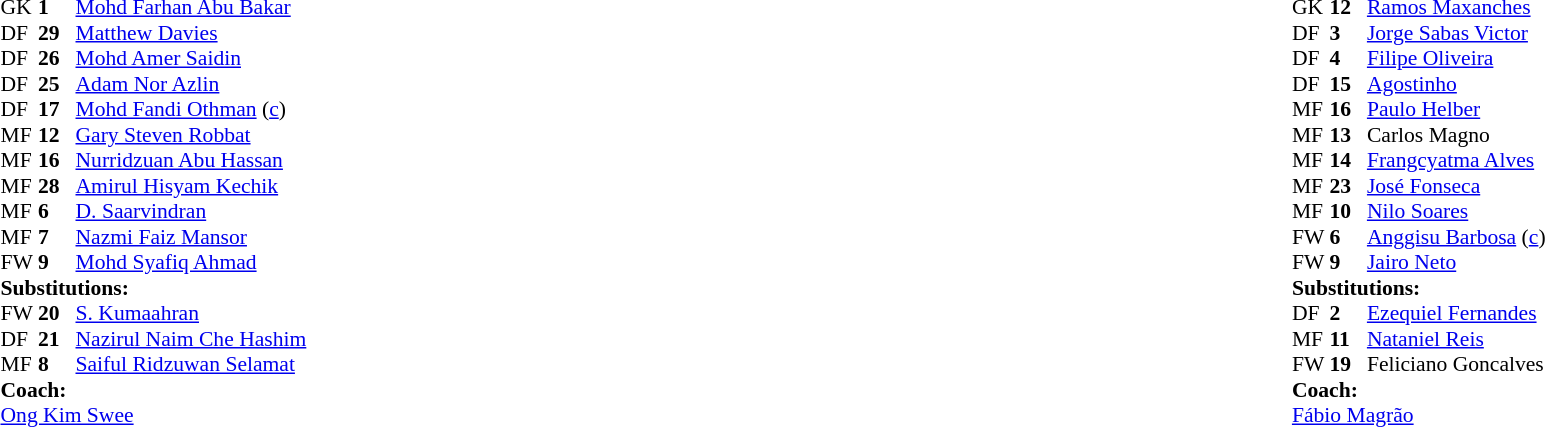<table width="100%">
<tr>
<td valign="top" width="50%"><br><table style="font-size: 90%" cellspacing="0" cellpadding="0">
<tr>
<th width="25"></th>
<th width="25"></th>
</tr>
<tr>
<td>GK</td>
<td><strong>1</strong></td>
<td><a href='#'>Mohd Farhan Abu Bakar</a></td>
</tr>
<tr>
<td>DF</td>
<td><strong>29</strong></td>
<td><a href='#'>Matthew Davies</a></td>
</tr>
<tr>
<td>DF</td>
<td><strong>26</strong></td>
<td><a href='#'>Mohd Amer Saidin</a></td>
</tr>
<tr>
<td>DF</td>
<td><strong>25</strong></td>
<td><a href='#'>Adam Nor Azlin</a></td>
</tr>
<tr>
<td>DF</td>
<td><strong>17</strong></td>
<td><a href='#'>Mohd Fandi Othman</a> (<a href='#'>c</a>)</td>
</tr>
<tr>
<td>MF</td>
<td><strong>12</strong></td>
<td><a href='#'>Gary Steven Robbat</a></td>
<td></td>
<td></td>
</tr>
<tr>
<td>MF</td>
<td><strong>16</strong></td>
<td><a href='#'>Nurridzuan Abu Hassan</a></td>
<td></td>
<td></td>
</tr>
<tr>
<td>MF</td>
<td><strong>28</strong></td>
<td><a href='#'>Amirul Hisyam Kechik</a></td>
</tr>
<tr>
<td>MF</td>
<td><strong>6</strong></td>
<td><a href='#'>D. Saarvindran</a></td>
</tr>
<tr>
<td>MF</td>
<td><strong>7</strong></td>
<td><a href='#'>Nazmi Faiz Mansor</a></td>
<td></td>
</tr>
<tr>
<td>FW</td>
<td><strong>9</strong></td>
<td><a href='#'>Mohd Syafiq Ahmad</a></td>
<td></td>
<td></td>
</tr>
<tr>
<td colspan=3><strong>Substitutions:</strong></td>
</tr>
<tr>
<td>FW</td>
<td><strong>20</strong></td>
<td><a href='#'>S. Kumaahran</a></td>
<td></td>
<td></td>
</tr>
<tr>
<td>DF</td>
<td><strong>21</strong></td>
<td><a href='#'>Nazirul Naim Che Hashim</a></td>
<td></td>
<td></td>
</tr>
<tr>
<td>MF</td>
<td><strong>8</strong></td>
<td><a href='#'>Saiful Ridzuwan Selamat</a></td>
<td></td>
<td></td>
</tr>
<tr>
<td colspan=3><strong>Coach:</strong></td>
</tr>
<tr>
<td colspan=3> <a href='#'>Ong Kim Swee</a></td>
</tr>
</table>
</td>
<td valign="top"></td>
<td valign="top" width="50%"><br><table style="font-size: 90%" cellspacing="0" cellpadding="0" align="center">
<tr>
<th width=25></th>
<th width=25></th>
</tr>
<tr>
<td>GK</td>
<td><strong>12</strong></td>
<td><a href='#'>Ramos Maxanches</a></td>
</tr>
<tr>
<td>DF</td>
<td><strong>3</strong></td>
<td><a href='#'>Jorge Sabas Victor</a></td>
<td></td>
</tr>
<tr>
<td>DF</td>
<td><strong>4</strong></td>
<td><a href='#'>Filipe Oliveira</a></td>
<td></td>
<td></td>
</tr>
<tr>
<td>DF</td>
<td><strong>15</strong></td>
<td><a href='#'>Agostinho</a></td>
</tr>
<tr>
<td>MF</td>
<td><strong>16</strong></td>
<td><a href='#'>Paulo Helber</a></td>
</tr>
<tr>
<td>MF</td>
<td><strong>13</strong></td>
<td>Carlos Magno</td>
</tr>
<tr>
<td>MF</td>
<td><strong>14</strong></td>
<td><a href='#'>Frangcyatma Alves</a></td>
</tr>
<tr>
<td>MF</td>
<td><strong>23</strong></td>
<td><a href='#'>José Fonseca</a></td>
<td></td>
<td></td>
</tr>
<tr>
<td>MF</td>
<td><strong>10</strong></td>
<td><a href='#'>Nilo Soares</a></td>
<td></td>
<td></td>
</tr>
<tr>
<td>FW</td>
<td><strong>6</strong></td>
<td><a href='#'>Anggisu Barbosa</a> (<a href='#'>c</a>)</td>
</tr>
<tr>
<td>FW</td>
<td><strong>9</strong></td>
<td><a href='#'>Jairo Neto</a></td>
</tr>
<tr>
<td colspan=3><strong>Substitutions:</strong></td>
</tr>
<tr>
<td>DF</td>
<td><strong>2</strong></td>
<td><a href='#'>Ezequiel Fernandes</a></td>
<td></td>
<td></td>
</tr>
<tr>
<td>MF</td>
<td><strong>11</strong></td>
<td><a href='#'>Nataniel Reis</a></td>
<td></td>
<td></td>
</tr>
<tr>
<td>FW</td>
<td><strong>19</strong></td>
<td>Feliciano Goncalves</td>
<td></td>
<td></td>
</tr>
<tr>
<td colspan=3><strong>Coach:</strong></td>
</tr>
<tr>
<td colspan=3> <a href='#'>Fábio Magrão</a></td>
</tr>
</table>
</td>
</tr>
</table>
